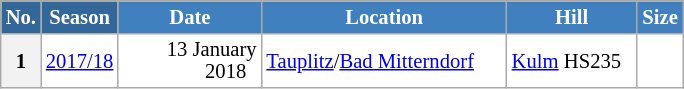<table class="wikitable sortable" style="font-size:86%; line-height:15px; text-align:left; border:grey solid 1px; border-collapse:collapse; background:#ffffff;">
<tr style="background:#efefef;">
<th style="background-color:#369; color:white; width:10px;">No.</th>
<th style="background-color:#369; color:white;  width:30px;">Season</th>
<th style="background-color:#4180be; color:white; width:89px;">Date</th>
<th style="background-color:#4180be; color:white; width:157px;">Location</th>
<th style="background-color:#4180be; color:white; width:80px;">Hill</th>
<th style="background-color:#4180be; color:white; width:25px;">Size</th>
</tr>
<tr>
<th scope="row" style="text-align:center;">1</th>
<td style="text-align:center;"><a href='#'>2017/18</a></td>
<td align=right>13 January 2018  </td>
<td> <a href='#'>Tauplitz</a>/<a href='#'>Bad Mitterndorf</a></td>
<td><a href='#'>Kulm</a> HS235</td>
<td align=center></td>
</tr>
</table>
